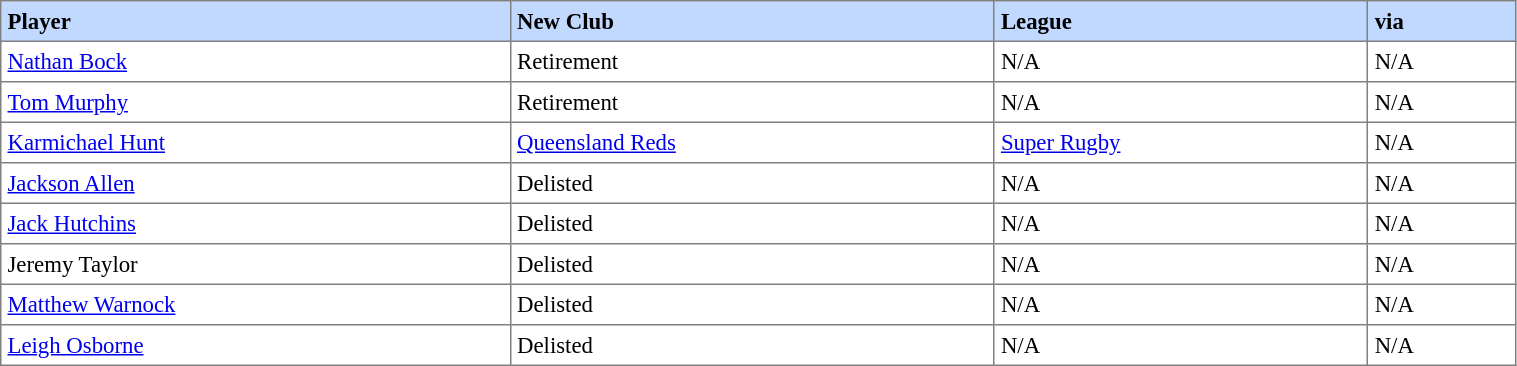<table border="1" cellpadding="4" cellspacing="0"  style="text-align:left; font-size:95%; border-collapse:collapse; width:80%;">
<tr style="background:#C1D8FF;">
<th>Player</th>
<th>New Club</th>
<th>League</th>
<th>via</th>
</tr>
<tr>
<td><a href='#'>Nathan Bock</a></td>
<td>Retirement</td>
<td>N/A</td>
<td>N/A</td>
</tr>
<tr>
<td><a href='#'>Tom Murphy</a></td>
<td>Retirement</td>
<td>N/A</td>
<td>N/A</td>
</tr>
<tr>
<td><a href='#'>Karmichael Hunt</a></td>
<td><a href='#'>Queensland Reds</a></td>
<td><a href='#'>Super Rugby</a></td>
<td>N/A</td>
</tr>
<tr>
<td><a href='#'>Jackson Allen</a></td>
<td>Delisted</td>
<td>N/A</td>
<td>N/A</td>
</tr>
<tr>
<td><a href='#'>Jack Hutchins</a></td>
<td>Delisted</td>
<td>N/A</td>
<td>N/A</td>
</tr>
<tr>
<td>Jeremy Taylor</td>
<td>Delisted</td>
<td>N/A</td>
<td>N/A</td>
</tr>
<tr>
<td><a href='#'>Matthew Warnock</a></td>
<td>Delisted</td>
<td>N/A</td>
<td>N/A</td>
</tr>
<tr>
<td><a href='#'>Leigh Osborne</a></td>
<td>Delisted</td>
<td>N/A</td>
<td>N/A</td>
</tr>
</table>
